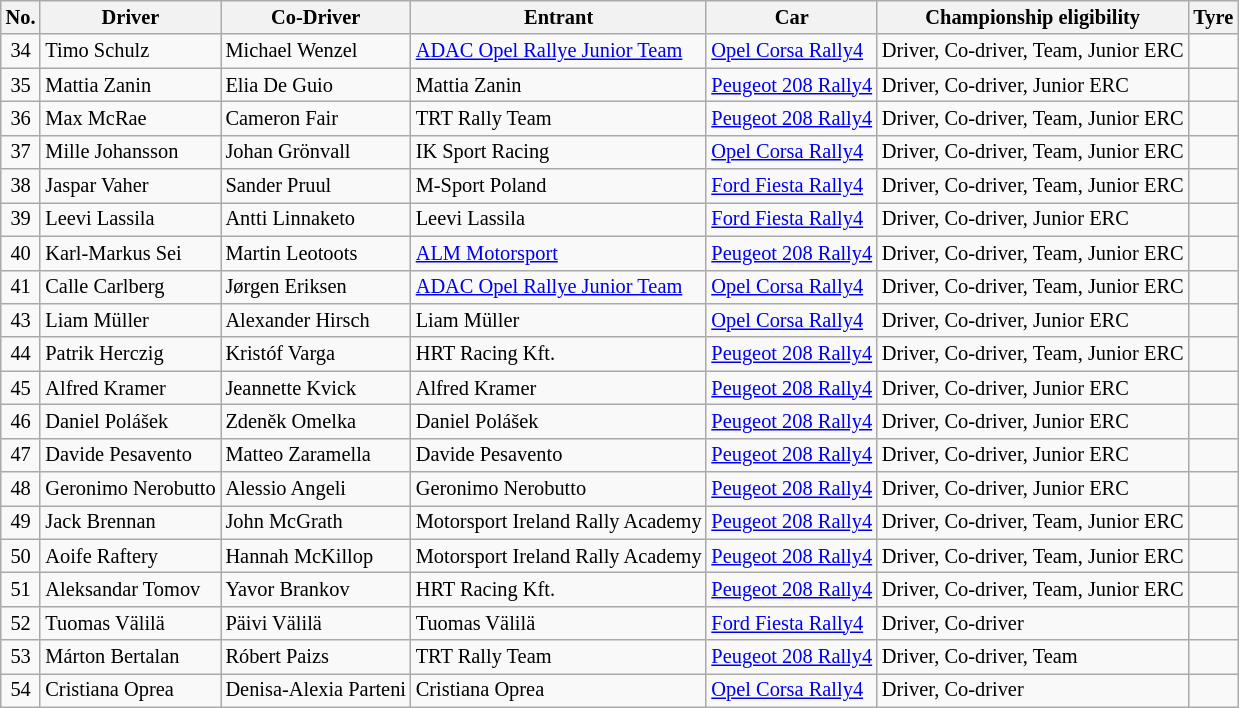<table class="wikitable" style="font-size: 85%;">
<tr>
<th>No.</th>
<th>Driver</th>
<th>Co-Driver</th>
<th>Entrant</th>
<th>Car</th>
<th>Championship eligibility</th>
<th>Tyre</th>
</tr>
<tr>
<td align="center">34</td>
<td> Timo Schulz</td>
<td> Michael Wenzel</td>
<td> <a href='#'>ADAC Opel Rallye Junior Team</a></td>
<td><a href='#'>Opel Corsa Rally4</a></td>
<td>Driver, Co-driver, Team, Junior ERC</td>
<td align="center"></td>
</tr>
<tr>
<td align="center">35</td>
<td> Mattia Zanin</td>
<td> Elia De Guio</td>
<td> Mattia Zanin</td>
<td><a href='#'>Peugeot 208 Rally4</a></td>
<td>Driver, Co-driver, Junior ERC</td>
<td align="center"></td>
</tr>
<tr>
<td align="center">36</td>
<td> Max McRae</td>
<td> Cameron Fair</td>
<td> TRT Rally Team</td>
<td><a href='#'>Peugeot 208 Rally4</a></td>
<td>Driver, Co-driver, Team, Junior ERC</td>
<td align="center"></td>
</tr>
<tr>
<td align="center">37</td>
<td> Mille Johansson</td>
<td> Johan Grönvall</td>
<td> IK Sport Racing</td>
<td><a href='#'>Opel Corsa Rally4</a></td>
<td>Driver, Co-driver, Team, Junior ERC</td>
<td align="center"></td>
</tr>
<tr>
<td align="center">38</td>
<td> Jaspar Vaher</td>
<td> Sander Pruul</td>
<td> M-Sport Poland</td>
<td><a href='#'>Ford Fiesta Rally4</a></td>
<td>Driver, Co-driver, Team, Junior ERC</td>
<td align="center"></td>
</tr>
<tr>
<td align="center">39</td>
<td> Leevi Lassila</td>
<td> Antti Linnaketo</td>
<td> Leevi Lassila</td>
<td><a href='#'>Ford Fiesta Rally4</a></td>
<td>Driver, Co-driver, Junior ERC</td>
<td align="center"></td>
</tr>
<tr>
<td align="center">40</td>
<td> Karl-Markus Sei</td>
<td> Martin Leotoots</td>
<td> <a href='#'>ALM Motorsport</a></td>
<td><a href='#'>Peugeot 208 Rally4</a></td>
<td>Driver, Co-driver, Team, Junior ERC</td>
<td align="center"></td>
</tr>
<tr>
<td align="center">41</td>
<td> Calle Carlberg</td>
<td> Jørgen Eriksen</td>
<td> <a href='#'>ADAC Opel Rallye Junior Team</a></td>
<td><a href='#'>Opel Corsa Rally4</a></td>
<td>Driver, Co-driver, Team, Junior ERC</td>
<td align="center"></td>
</tr>
<tr>
<td align="center">43</td>
<td> Liam Müller</td>
<td> Alexander Hirsch</td>
<td> Liam Müller</td>
<td><a href='#'>Opel Corsa Rally4</a></td>
<td>Driver, Co-driver, Junior ERC</td>
<td align="center"></td>
</tr>
<tr>
<td align="center">44</td>
<td> Patrik Herczig</td>
<td> Kristóf Varga</td>
<td> HRT Racing Kft.</td>
<td><a href='#'>Peugeot 208 Rally4</a></td>
<td>Driver, Co-driver, Team, Junior ERC</td>
<td align="center"></td>
</tr>
<tr>
<td align="center">45</td>
<td> Alfred Kramer</td>
<td> Jeannette Kvick</td>
<td> Alfred Kramer</td>
<td><a href='#'>Peugeot 208 Rally4</a></td>
<td>Driver, Co-driver, Junior ERC</td>
<td align="center"></td>
</tr>
<tr>
<td align="center">46</td>
<td> Daniel Polášek</td>
<td> Zdeněk Omelka</td>
<td> Daniel Polášek</td>
<td><a href='#'>Peugeot 208 Rally4</a></td>
<td>Driver, Co-driver, Junior ERC</td>
<td align="center"></td>
</tr>
<tr>
<td align="center">47</td>
<td> Davide Pesavento</td>
<td> Matteo Zaramella</td>
<td> Davide Pesavento</td>
<td><a href='#'>Peugeot 208 Rally4</a></td>
<td>Driver, Co-driver, Junior ERC</td>
<td align="center"></td>
</tr>
<tr>
<td align="center">48</td>
<td> Geronimo Nerobutto</td>
<td> Alessio Angeli</td>
<td> Geronimo Nerobutto</td>
<td><a href='#'>Peugeot 208 Rally4</a></td>
<td>Driver, Co-driver, Junior ERC</td>
<td align="center"></td>
</tr>
<tr>
<td align="center">49</td>
<td> Jack Brennan</td>
<td> John McGrath</td>
<td> Motorsport Ireland Rally Academy</td>
<td><a href='#'>Peugeot 208 Rally4</a></td>
<td>Driver, Co-driver, Team, Junior ERC</td>
<td align="center"></td>
</tr>
<tr>
<td align="center">50</td>
<td> Aoife Raftery</td>
<td> Hannah McKillop</td>
<td> Motorsport Ireland Rally Academy</td>
<td><a href='#'>Peugeot 208 Rally4</a></td>
<td>Driver, Co-driver, Team, Junior ERC</td>
<td align="center"></td>
</tr>
<tr>
<td align="center">51</td>
<td> Aleksandar Tomov</td>
<td> Yavor Brankov</td>
<td> HRT Racing Kft.</td>
<td><a href='#'>Peugeot 208 Rally4</a></td>
<td>Driver, Co-driver, Team, Junior ERC</td>
<td align="center"></td>
</tr>
<tr>
<td align="center">52</td>
<td> Tuomas Välilä</td>
<td> Päivi Välilä</td>
<td> Tuomas Välilä</td>
<td><a href='#'>Ford Fiesta Rally4</a></td>
<td>Driver, Co-driver</td>
<td align="center"></td>
</tr>
<tr>
<td align="center">53</td>
<td> Márton Bertalan</td>
<td> Róbert Paizs</td>
<td> TRT Rally Team</td>
<td><a href='#'>Peugeot 208 Rally4</a></td>
<td>Driver, Co-driver, Team</td>
<td align="center"></td>
</tr>
<tr>
<td align="center">54</td>
<td> Cristiana Oprea</td>
<td> Denisa-Alexia Parteni</td>
<td> Cristiana Oprea</td>
<td><a href='#'>Opel Corsa Rally4</a></td>
<td>Driver, Co-driver</td>
<td align="center"></td>
</tr>
</table>
